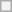<table class="wikitable plainrowheaders">
<tr>
<th scope="row"></th>
</tr>
</table>
